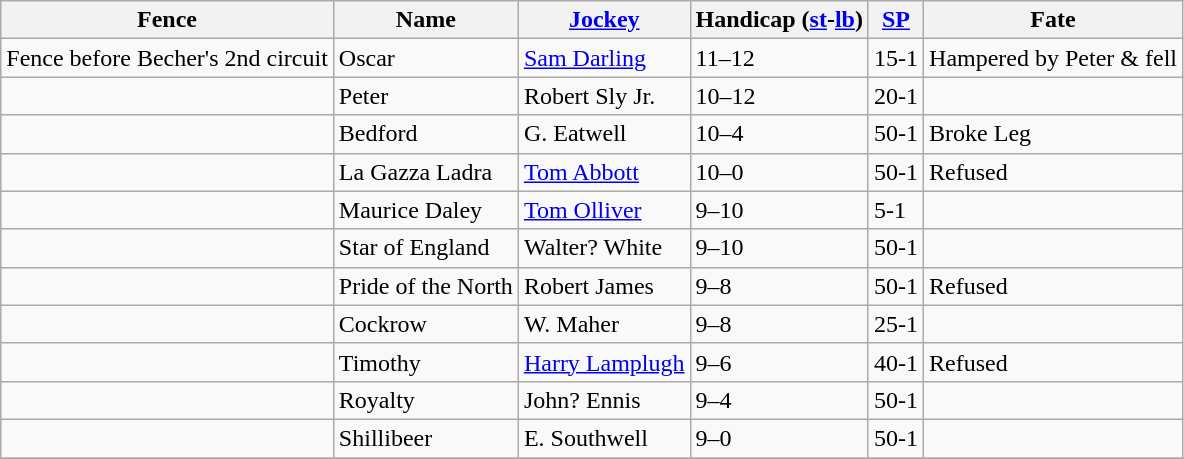<table class="wikitable sortable">
<tr>
<th>Fence</th>
<th>Name</th>
<th><a href='#'>Jockey</a></th>
<th>Handicap (<a href='#'>st</a>-<a href='#'>lb</a>)</th>
<th><a href='#'>SP</a></th>
<th>Fate</th>
</tr>
<tr>
<td>Fence before Becher's 2nd circuit</td>
<td>Oscar</td>
<td><a href='#'>Sam Darling</a></td>
<td>11–12</td>
<td>15-1</td>
<td>Hampered by Peter & fell</td>
</tr>
<tr>
<td></td>
<td>Peter</td>
<td>Robert Sly Jr.</td>
<td>10–12</td>
<td>20-1</td>
<td></td>
</tr>
<tr>
<td></td>
<td>Bedford</td>
<td>G. Eatwell</td>
<td>10–4</td>
<td>50-1</td>
<td>Broke Leg</td>
</tr>
<tr>
<td></td>
<td>La Gazza Ladra</td>
<td><a href='#'>Tom Abbott</a></td>
<td>10–0</td>
<td>50-1</td>
<td>Refused</td>
</tr>
<tr>
<td></td>
<td>Maurice Daley</td>
<td><a href='#'>Tom Olliver</a></td>
<td>9–10</td>
<td>5-1</td>
<td></td>
</tr>
<tr>
<td></td>
<td>Star of England</td>
<td>Walter? White</td>
<td>9–10</td>
<td>50-1</td>
<td></td>
</tr>
<tr>
<td></td>
<td>Pride of the North</td>
<td>Robert James</td>
<td>9–8</td>
<td>50-1</td>
<td>Refused</td>
</tr>
<tr>
<td></td>
<td>Cockrow</td>
<td>W. Maher</td>
<td>9–8</td>
<td>25-1</td>
<td></td>
</tr>
<tr>
<td></td>
<td>Timothy</td>
<td><a href='#'>Harry Lamplugh</a></td>
<td>9–6</td>
<td>40-1</td>
<td>Refused</td>
</tr>
<tr>
<td></td>
<td>Royalty</td>
<td>John? Ennis</td>
<td>9–4</td>
<td>50-1</td>
<td></td>
</tr>
<tr>
<td></td>
<td>Shillibeer</td>
<td>E. Southwell</td>
<td>9–0</td>
<td>50-1</td>
<td></td>
</tr>
<tr>
</tr>
</table>
